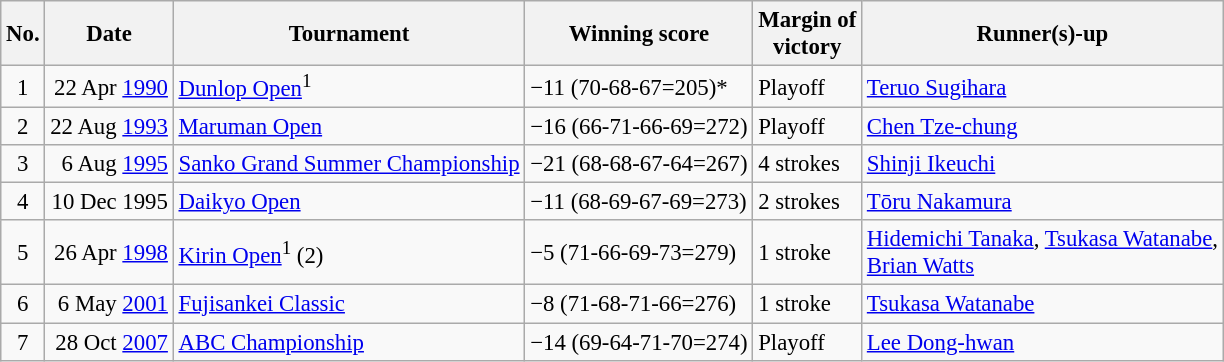<table class="wikitable" style="font-size:95%;">
<tr>
<th>No.</th>
<th>Date</th>
<th>Tournament</th>
<th>Winning score</th>
<th>Margin of<br>victory</th>
<th>Runner(s)-up</th>
</tr>
<tr>
<td align=center>1</td>
<td align=right>22 Apr <a href='#'>1990</a></td>
<td><a href='#'>Dunlop Open</a><sup>1</sup></td>
<td>−11 (70-68-67=205)*</td>
<td>Playoff</td>
<td> <a href='#'>Teruo Sugihara</a></td>
</tr>
<tr>
<td align=center>2</td>
<td align=right>22 Aug <a href='#'>1993</a></td>
<td><a href='#'>Maruman Open</a></td>
<td>−16 (66-71-66-69=272)</td>
<td>Playoff</td>
<td> <a href='#'>Chen Tze-chung</a></td>
</tr>
<tr>
<td align=center>3</td>
<td align=right>6 Aug <a href='#'>1995</a></td>
<td><a href='#'>Sanko Grand Summer Championship</a></td>
<td>−21 (68-68-67-64=267)</td>
<td>4 strokes</td>
<td> <a href='#'>Shinji Ikeuchi</a></td>
</tr>
<tr>
<td align=center>4</td>
<td align=right>10 Dec 1995</td>
<td><a href='#'>Daikyo Open</a></td>
<td>−11 (68-69-67-69=273)</td>
<td>2 strokes</td>
<td> <a href='#'>Tōru Nakamura</a></td>
</tr>
<tr>
<td align=center>5</td>
<td align=right>26 Apr <a href='#'>1998</a></td>
<td><a href='#'>Kirin Open</a><sup>1</sup> (2)</td>
<td>−5 (71-66-69-73=279)</td>
<td>1 stroke</td>
<td> <a href='#'>Hidemichi Tanaka</a>,  <a href='#'>Tsukasa Watanabe</a>,<br> <a href='#'>Brian Watts</a></td>
</tr>
<tr>
<td align=center>6</td>
<td align=right>6 May <a href='#'>2001</a></td>
<td><a href='#'>Fujisankei Classic</a></td>
<td>−8 (71-68-71-66=276)</td>
<td>1 stroke</td>
<td> <a href='#'>Tsukasa Watanabe</a></td>
</tr>
<tr>
<td align=center>7</td>
<td align=right>28 Oct <a href='#'>2007</a></td>
<td><a href='#'>ABC Championship</a></td>
<td>−14 (69-64-71-70=274)</td>
<td>Playoff</td>
<td> <a href='#'>Lee Dong-hwan</a></td>
</tr>
</table>
